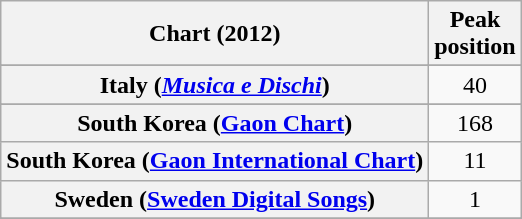<table class="wikitable sortable plainrowheaders" style="text-align:center;">
<tr>
<th scope="col">Chart (2012)</th>
<th scope="col">Peak<br>position</th>
</tr>
<tr>
</tr>
<tr>
</tr>
<tr>
</tr>
<tr>
</tr>
<tr>
</tr>
<tr>
</tr>
<tr>
<th scope="row">Italy (<em><a href='#'>Musica e Dischi</a></em>)</th>
<td>40</td>
</tr>
<tr>
</tr>
<tr>
</tr>
<tr>
</tr>
<tr>
</tr>
<tr>
<th scope="row">South Korea (<a href='#'>Gaon Chart</a>)</th>
<td>168</td>
</tr>
<tr>
<th scope="row">South Korea (<a href='#'>Gaon International Chart</a>)</th>
<td>11</td>
</tr>
<tr>
<th scope="row">Sweden (<a href='#'>Sweden Digital Songs</a>)</th>
<td>1</td>
</tr>
<tr>
</tr>
<tr>
</tr>
<tr>
</tr>
</table>
